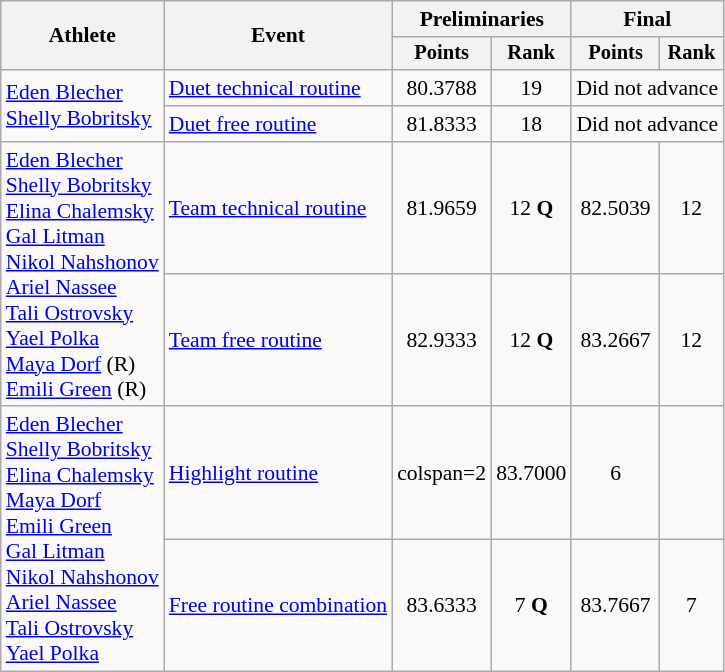<table class=wikitable style="font-size:90%">
<tr>
<th rowspan="2">Athlete</th>
<th rowspan="2">Event</th>
<th colspan="2">Preliminaries</th>
<th colspan="2">Final</th>
</tr>
<tr style="font-size:95%">
<th>Points</th>
<th>Rank</th>
<th>Points</th>
<th>Rank</th>
</tr>
<tr align=center>
<td align=left rowspan=2><a href='#'>Eden Blecher</a><br><a href='#'>Shelly Bobritsky</a></td>
<td align=left><a href='#'>Duet technical routine</a></td>
<td>80.3788</td>
<td>19</td>
<td colspan=2>Did not advance</td>
</tr>
<tr align=center>
<td align=left><a href='#'>Duet free routine</a></td>
<td>81.8333</td>
<td>18</td>
<td colspan=2>Did not advance</td>
</tr>
<tr align=center>
<td align=left rowspan=2><a href='#'>Eden Blecher</a><br><a href='#'>Shelly Bobritsky</a><br><a href='#'>Elina Chalemsky</a><br><a href='#'>Gal Litman</a><br><a href='#'>Nikol Nahshonov</a><br><a href='#'>Ariel Nassee</a><br><a href='#'>Tali Ostrovsky</a><br><a href='#'>Yael Polka</a><br><a href='#'>Maya Dorf</a> (R)<br><a href='#'>Emili Green</a> (R)</td>
<td align=left><a href='#'>Team technical routine</a></td>
<td>81.9659</td>
<td>12 <strong>Q</strong></td>
<td>82.5039</td>
<td>12</td>
</tr>
<tr align=center>
<td align=left><a href='#'>Team free routine</a></td>
<td>82.9333</td>
<td>12 <strong>Q</strong></td>
<td>83.2667</td>
<td>12</td>
</tr>
<tr align=center>
<td align=left rowspan=2><a href='#'>Eden Blecher</a><br><a href='#'>Shelly Bobritsky</a><br><a href='#'>Elina Chalemsky</a><br><a href='#'>Maya Dorf</a><br><a href='#'>Emili Green</a><br><a href='#'>Gal Litman</a><br><a href='#'>Nikol Nahshonov</a><br><a href='#'>Ariel Nassee</a><br><a href='#'>Tali Ostrovsky</a><br><a href='#'>Yael Polka</a></td>
<td align=left><a href='#'>Highlight routine</a></td>
<td>colspan=2 </td>
<td>83.7000</td>
<td>6</td>
</tr>
<tr align=center>
<td align=left><a href='#'>Free routine combination</a></td>
<td>83.6333</td>
<td>7 <strong>Q</strong></td>
<td>83.7667</td>
<td>7</td>
</tr>
</table>
